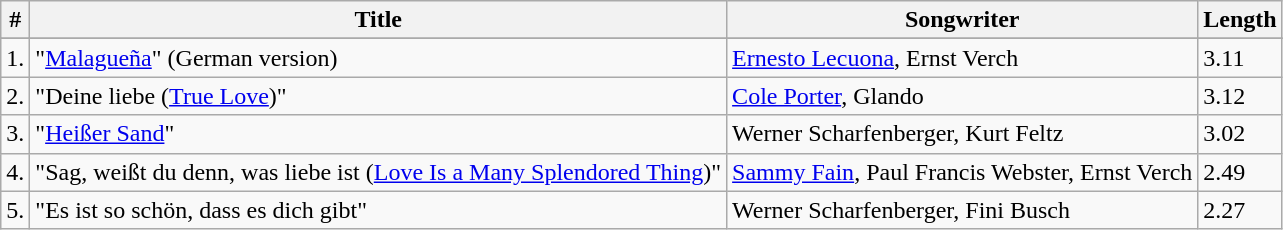<table class="wikitable">
<tr>
<th>#</th>
<th>Title</th>
<th>Songwriter</th>
<th>Length</th>
</tr>
<tr bgcolor="#ebf5ff">
</tr>
<tr>
<td>1.</td>
<td>"<a href='#'>Malagueña</a>" (German version)</td>
<td><a href='#'>Ernesto Lecuona</a>, Ernst Verch</td>
<td>3.11</td>
</tr>
<tr>
<td>2.</td>
<td>"Deine liebe (<a href='#'>True Love</a>)"</td>
<td><a href='#'>Cole Porter</a>, Glando</td>
<td>3.12</td>
</tr>
<tr>
<td>3.</td>
<td>"<a href='#'>Heißer Sand</a>"</td>
<td>Werner Scharfenberger, Kurt Feltz</td>
<td>3.02</td>
</tr>
<tr>
<td>4.</td>
<td>"Sag, weißt du denn, was liebe ist (<a href='#'>Love Is a Many Splendored Thing</a>)"</td>
<td><a href='#'>Sammy Fain</a>, Paul Francis Webster, Ernst Verch</td>
<td>2.49</td>
</tr>
<tr>
<td>5.</td>
<td>"Es ist so schön, dass es dich gibt"</td>
<td>Werner Scharfenberger, Fini Busch</td>
<td>2.27</td>
</tr>
</table>
